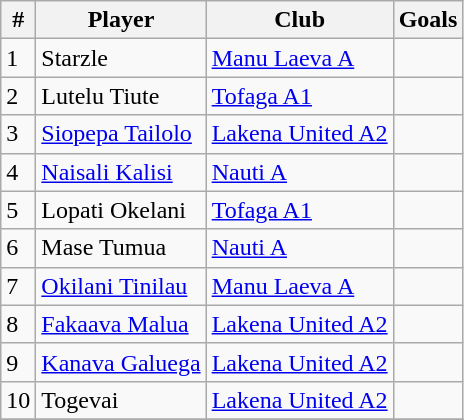<table class="wikitable">
<tr>
<th>#</th>
<th>Player</th>
<th>Club</th>
<th>Goals</th>
</tr>
<tr>
<td>1</td>
<td> Starzle</td>
<td><a href='#'>Manu Laeva A</a></td>
<td></td>
</tr>
<tr>
<td>2</td>
<td> Lutelu Tiute</td>
<td><a href='#'>Tofaga A1</a></td>
<td></td>
</tr>
<tr>
<td>3</td>
<td> <a href='#'>Siopepa Tailolo</a></td>
<td><a href='#'>Lakena United A2</a></td>
<td></td>
</tr>
<tr>
<td>4</td>
<td> <a href='#'>Naisali Kalisi</a></td>
<td><a href='#'>Nauti A</a></td>
<td></td>
</tr>
<tr>
<td>5</td>
<td> Lopati Okelani</td>
<td><a href='#'>Tofaga A1</a></td>
<td></td>
</tr>
<tr>
<td>6</td>
<td> Mase Tumua</td>
<td><a href='#'>Nauti A</a></td>
<td></td>
</tr>
<tr>
<td>7</td>
<td> <a href='#'>Okilani Tinilau</a></td>
<td><a href='#'>Manu Laeva A</a></td>
<td></td>
</tr>
<tr>
<td>8</td>
<td> <a href='#'>Fakaava Malua</a></td>
<td><a href='#'>Lakena United A2</a></td>
<td></td>
</tr>
<tr>
<td>9</td>
<td> <a href='#'>Kanava Galuega</a></td>
<td><a href='#'>Lakena United A2</a></td>
<td></td>
</tr>
<tr>
<td>10</td>
<td> Togevai</td>
<td><a href='#'>Lakena United A2</a></td>
<td></td>
</tr>
<tr>
</tr>
</table>
